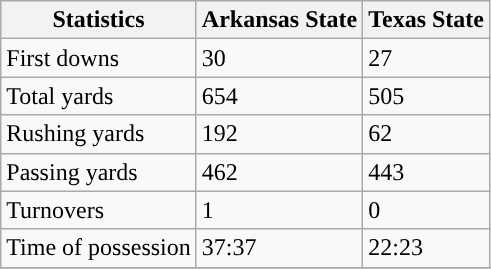<table class="wikitable">
<tr>
<th>Statistics</th>
<th>Arkansas State</th>
<th>Texas State</th>
</tr>
<tr>
<td>First downs</td>
<td>30</td>
<td>27</td>
</tr>
<tr>
<td>Total yards</td>
<td>654</td>
<td>505</td>
</tr>
<tr>
<td>Rushing yards</td>
<td>192</td>
<td>62</td>
</tr>
<tr>
<td>Passing yards</td>
<td>462</td>
<td>443</td>
</tr>
<tr>
<td>Turnovers</td>
<td>1</td>
<td>0</td>
</tr>
<tr>
<td>Time of possession</td>
<td>37:37</td>
<td>22:23</td>
</tr>
<tr>
</tr>
</table>
